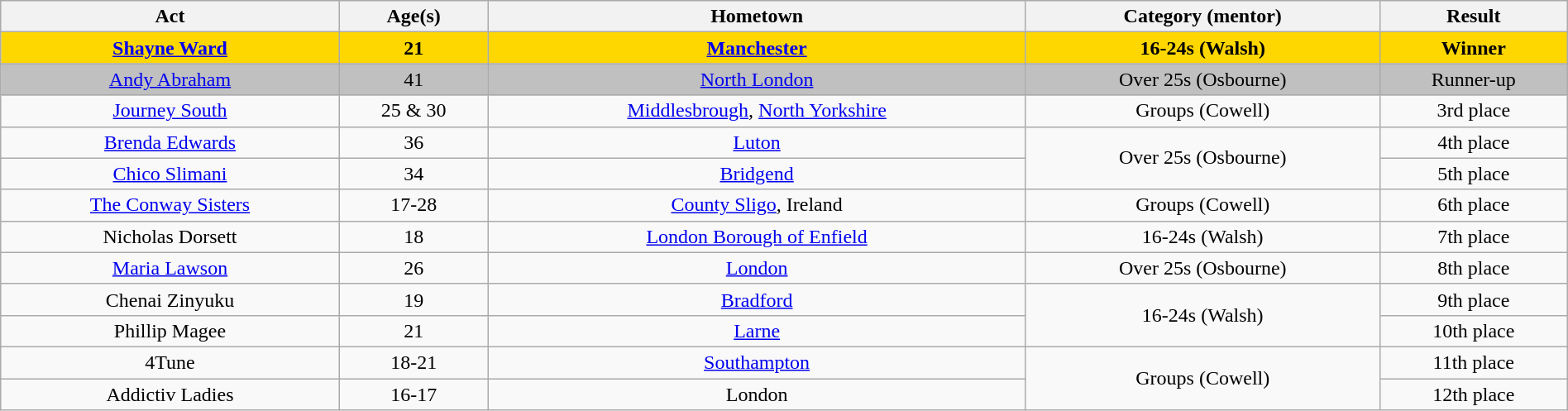<table class="wikitable sortable" style="width:100%; text-align:center;">
<tr>
<th>Act</th>
<th>Age(s)</th>
<th>Hometown</th>
<th>Category (mentor)</th>
<th>Result</th>
</tr>
<tr bgcolor=gold>
<td><strong><a href='#'>Shayne Ward</a></strong></td>
<td><strong>21</strong></td>
<td><strong><a href='#'>Manchester</a></strong></td>
<td><strong> 16-24s (Walsh)</strong></td>
<td><strong>Winner</strong></td>
</tr>
<tr bgcolor=silver>
<td><a href='#'>Andy Abraham</a></td>
<td>41</td>
<td><a href='#'>North London</a></td>
<td>Over 25s (Osbourne)</td>
<td>Runner-up</td>
</tr>
<tr>
<td><a href='#'>Journey South</a></td>
<td>25 & 30</td>
<td><a href='#'>Middlesbrough</a>, <a href='#'>North Yorkshire</a></td>
<td>Groups (Cowell)</td>
<td>3rd place</td>
</tr>
<tr>
<td><a href='#'>Brenda Edwards</a></td>
<td>36</td>
<td><a href='#'>Luton</a></td>
<td rowspan="2">Over 25s (Osbourne)</td>
<td>4th place</td>
</tr>
<tr>
<td><a href='#'>Chico Slimani</a></td>
<td>34</td>
<td><a href='#'>Bridgend</a></td>
<td>5th place</td>
</tr>
<tr>
<td><a href='#'>The Conway Sisters</a></td>
<td>17-28</td>
<td><a href='#'>County Sligo</a>, Ireland</td>
<td>Groups (Cowell)</td>
<td>6th place</td>
</tr>
<tr>
<td>Nicholas Dorsett</td>
<td>18</td>
<td><a href='#'>London Borough of Enfield</a></td>
<td>16-24s (Walsh)</td>
<td>7th place</td>
</tr>
<tr>
<td><a href='#'>Maria Lawson</a></td>
<td>26</td>
<td><a href='#'>London</a></td>
<td>Over 25s (Osbourne)</td>
<td>8th place</td>
</tr>
<tr>
<td>Chenai Zinyuku</td>
<td>19</td>
<td><a href='#'>Bradford</a></td>
<td rowspan="2">16-24s (Walsh)</td>
<td>9th place</td>
</tr>
<tr>
<td>Phillip Magee</td>
<td>21</td>
<td><a href='#'>Larne</a></td>
<td>10th place</td>
</tr>
<tr>
<td>4Tune</td>
<td>18-21</td>
<td><a href='#'>Southampton</a></td>
<td rowspan="2">Groups (Cowell)</td>
<td>11th place</td>
</tr>
<tr>
<td>Addictiv Ladies</td>
<td>16-17</td>
<td>London</td>
<td>12th place</td>
</tr>
</table>
